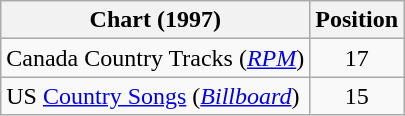<table class="wikitable sortable">
<tr>
<th scope="col">Chart (1997)</th>
<th scope="col">Position</th>
</tr>
<tr>
<td>Canada Country Tracks (<em><a href='#'>RPM</a></em>)</td>
<td align="center">17</td>
</tr>
<tr>
<td>US <a href='#'>Country Songs</a> (<em><a href='#'>Billboard</a></em>)</td>
<td align="center">15</td>
</tr>
</table>
